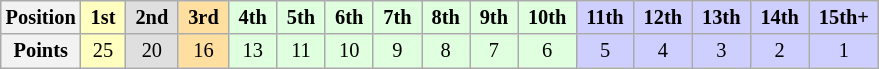<table class="wikitable" style="font-size:85%; text-align:center">
<tr>
<th>Position</th>
<td style="background:#ffffbf;"> <strong>1st</strong> </td>
<td style="background:#dfdfdf;"> <strong>2nd</strong> </td>
<td style="background:#ffdf9f;"> <strong>3rd</strong> </td>
<td style="background:#dfffdf;"> <strong>4th</strong> </td>
<td style="background:#dfffdf;"> <strong>5th</strong> </td>
<td style="background:#dfffdf;"> <strong>6th</strong> </td>
<td style="background:#dfffdf;"> <strong>7th</strong> </td>
<td style="background:#dfffdf;"> <strong>8th</strong> </td>
<td style="background:#dfffdf;"> <strong>9th</strong> </td>
<td style="background:#dfffdf;"> <strong>10th</strong> </td>
<td style="background:#cfcfff;"> <strong>11th</strong> </td>
<td style="background:#cfcfff;"> <strong>12th</strong> </td>
<td style="background:#cfcfff;"> <strong>13th</strong> </td>
<td style="background:#cfcfff;"> <strong>14th</strong> </td>
<td style="background:#cfcfff;"> <strong>15th+</strong> </td>
</tr>
<tr>
<th>Points</th>
<td style="background:#ffffbf;">25</td>
<td style="background:#dfdfdf;">20</td>
<td style="background:#ffdf9f;">16</td>
<td style="background:#dfffdf;">13</td>
<td style="background:#dfffdf;">11</td>
<td style="background:#dfffdf;">10</td>
<td style="background:#dfffdf;">9</td>
<td style="background:#dfffdf;">8</td>
<td style="background:#dfffdf;">7</td>
<td style="background:#dfffdf;">6</td>
<td style="background:#cfcfff;">5</td>
<td style="background:#cfcfff;">4</td>
<td style="background:#cfcfff;">3</td>
<td style="background:#cfcfff;">2</td>
<td style="background:#cfcfff;">1</td>
</tr>
</table>
